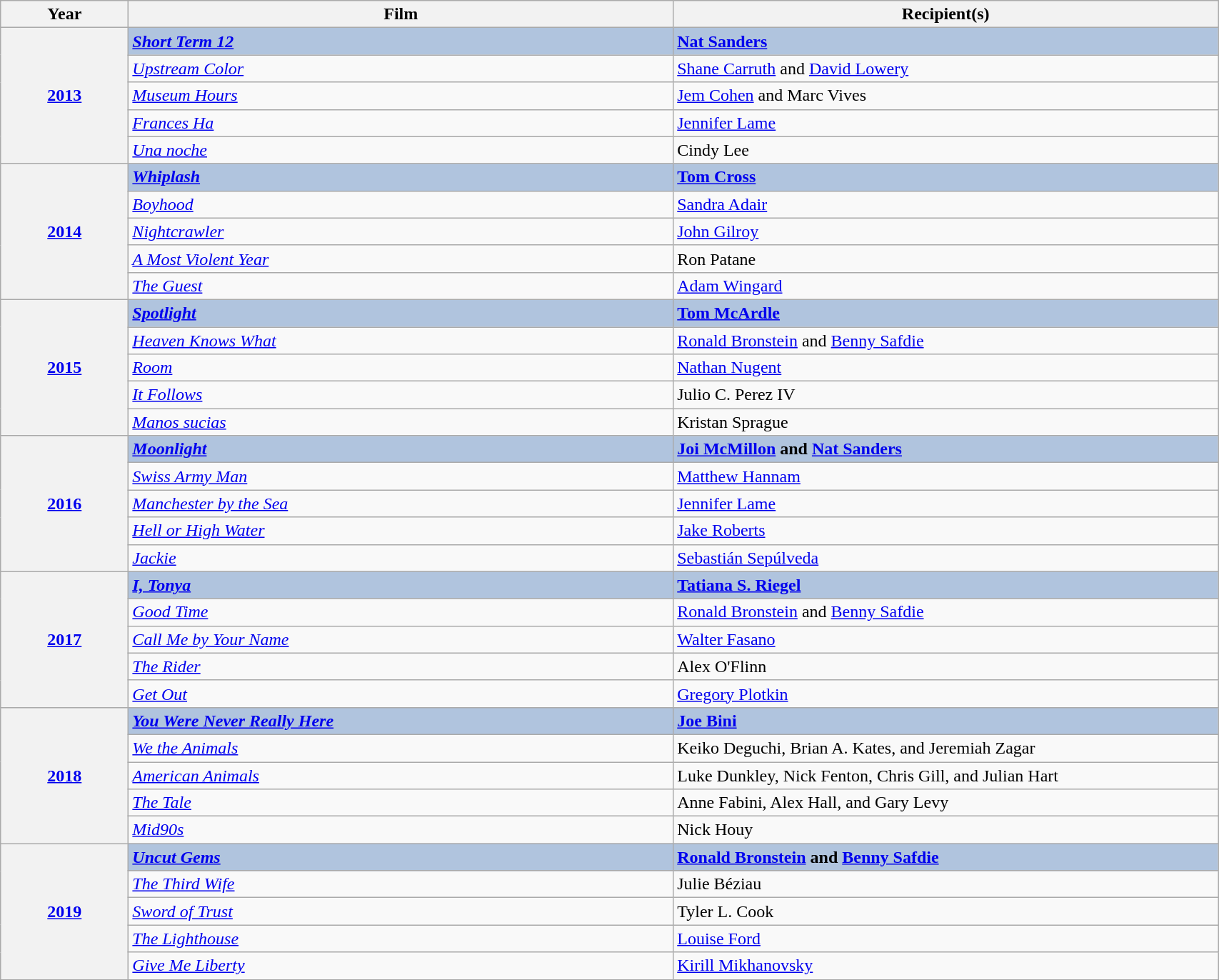<table class="wikitable" width="90%" cellpadding="5">
<tr>
<th width="100">Year</th>
<th width="450">Film</th>
<th width="450">Recipient(s)</th>
</tr>
<tr>
<th rowspan="5" style="text-align:center;"><a href='#'>2013</a><br></th>
<td style="background:#B0C4DE"><strong><em><a href='#'>Short Term 12</a></em></strong></td>
<td style="background:#B0C4DE"><strong><a href='#'>Nat Sanders</a></strong></td>
</tr>
<tr>
<td><em><a href='#'>Upstream Color</a></em></td>
<td><a href='#'>Shane Carruth</a> and <a href='#'>David Lowery</a></td>
</tr>
<tr>
<td><em><a href='#'>Museum Hours</a></em></td>
<td><a href='#'>Jem Cohen</a> and Marc Vives</td>
</tr>
<tr>
<td><em><a href='#'>Frances Ha</a></em></td>
<td><a href='#'>Jennifer Lame</a></td>
</tr>
<tr>
<td><em><a href='#'>Una noche</a></em></td>
<td>Cindy Lee</td>
</tr>
<tr>
<th rowspan="5" style="text-align:center;"><a href='#'>2014</a><br></th>
<td style="background:#B0C4DE"><strong><em><a href='#'>Whiplash</a></em></strong></td>
<td style="background:#B0C4DE"><strong><a href='#'>Tom Cross</a></strong></td>
</tr>
<tr>
<td><em><a href='#'>Boyhood</a></em></td>
<td><a href='#'>Sandra Adair</a></td>
</tr>
<tr>
<td><em><a href='#'>Nightcrawler</a></em></td>
<td><a href='#'>John Gilroy</a></td>
</tr>
<tr>
<td><em><a href='#'>A Most Violent Year</a></em></td>
<td>Ron Patane</td>
</tr>
<tr>
<td><em><a href='#'>The Guest</a></em></td>
<td><a href='#'>Adam Wingard</a></td>
</tr>
<tr>
<th rowspan="5" style="text-align:center;"><a href='#'>2015</a><br></th>
<td style="background:#B0C4DE"><strong><em><a href='#'>Spotlight</a></em></strong></td>
<td style="background:#B0C4DE"><strong><a href='#'>Tom McArdle</a></strong></td>
</tr>
<tr>
<td><em><a href='#'>Heaven Knows What</a></em></td>
<td><a href='#'>Ronald Bronstein</a> and <a href='#'>Benny Safdie</a></td>
</tr>
<tr>
<td><em><a href='#'>Room</a></em></td>
<td><a href='#'>Nathan Nugent</a></td>
</tr>
<tr>
<td><em><a href='#'>It Follows</a></em></td>
<td>Julio C. Perez IV</td>
</tr>
<tr>
<td><em><a href='#'>Manos sucias</a></em></td>
<td>Kristan Sprague</td>
</tr>
<tr>
<th rowspan="5" style="text-align:center;"><a href='#'>2016</a><br></th>
<td style="background:#B0C4DE"><strong><em><a href='#'>Moonlight</a></em></strong></td>
<td style="background:#B0C4DE"><strong><a href='#'>Joi McMillon</a> and <a href='#'>Nat Sanders</a></strong></td>
</tr>
<tr>
<td><em><a href='#'>Swiss Army Man</a></em></td>
<td><a href='#'>Matthew Hannam</a></td>
</tr>
<tr>
<td><em><a href='#'>Manchester by the Sea</a></em></td>
<td><a href='#'>Jennifer Lame</a></td>
</tr>
<tr>
<td><em><a href='#'>Hell or High Water</a></em></td>
<td><a href='#'>Jake Roberts</a></td>
</tr>
<tr>
<td><em><a href='#'>Jackie</a></em></td>
<td><a href='#'>Sebastián Sepúlveda</a></td>
</tr>
<tr>
<th rowspan="5" style="text-align:center;"><a href='#'>2017</a><br></th>
<td style="background:#B0C4DE"><strong><em><a href='#'>I, Tonya</a></em></strong></td>
<td style="background:#B0C4DE"><strong><a href='#'>Tatiana S. Riegel</a></strong></td>
</tr>
<tr>
<td><em><a href='#'>Good Time</a></em></td>
<td><a href='#'>Ronald Bronstein</a> and <a href='#'>Benny Safdie</a></td>
</tr>
<tr>
<td><em><a href='#'>Call Me by Your Name</a></em></td>
<td><a href='#'>Walter Fasano</a></td>
</tr>
<tr>
<td><em><a href='#'>The Rider</a></em></td>
<td>Alex O'Flinn</td>
</tr>
<tr>
<td><em><a href='#'>Get Out</a></em></td>
<td><a href='#'>Gregory Plotkin</a></td>
</tr>
<tr>
<th rowspan="5" style="text-align:center;"><a href='#'>2018</a><br></th>
<td style="background:#B0C4DE"><strong><em><a href='#'>You Were Never Really Here</a></em></strong></td>
<td style="background:#B0C4DE"><strong><a href='#'>Joe Bini</a></strong></td>
</tr>
<tr>
<td><em><a href='#'>We the Animals</a></em></td>
<td>Keiko Deguchi, Brian A. Kates, and Jeremiah Zagar</td>
</tr>
<tr>
<td><em><a href='#'>American Animals</a></em></td>
<td>Luke Dunkley, Nick Fenton, Chris Gill, and Julian Hart</td>
</tr>
<tr>
<td><em><a href='#'>The Tale</a></em></td>
<td>Anne Fabini, Alex Hall, and Gary Levy</td>
</tr>
<tr>
<td><em><a href='#'>Mid90s</a></em></td>
<td>Nick Houy</td>
</tr>
<tr>
<th rowspan="5" style="text-align:center;"><a href='#'>2019</a><br></th>
<td style="background:#B0C4DE"><strong><em><a href='#'>Uncut Gems</a></em></strong></td>
<td style="background:#B0C4DE"><strong><a href='#'>Ronald Bronstein</a> and <a href='#'>Benny Safdie</a></strong></td>
</tr>
<tr>
<td><em><a href='#'>The Third Wife</a></em></td>
<td>Julie Béziau</td>
</tr>
<tr>
<td><em><a href='#'>Sword of Trust</a></em></td>
<td>Tyler L. Cook</td>
</tr>
<tr>
<td><em><a href='#'>The Lighthouse</a></em></td>
<td><a href='#'>Louise Ford</a></td>
</tr>
<tr>
<td><em><a href='#'>Give Me Liberty</a></em></td>
<td><a href='#'>Kirill Mikhanovsky</a></td>
</tr>
</table>
